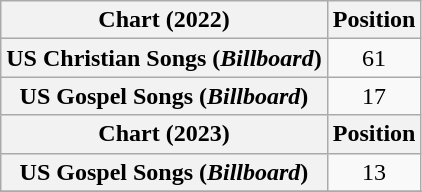<table class="wikitable plainrowheaders" style="text-align:center">
<tr>
<th scope="col">Chart (2022)</th>
<th scope="col">Position</th>
</tr>
<tr>
<th scope="row">US Christian Songs (<em>Billboard</em>)</th>
<td>61</td>
</tr>
<tr>
<th scope="row">US Gospel Songs (<em>Billboard</em>)</th>
<td>17</td>
</tr>
<tr>
<th scope="col">Chart (2023)</th>
<th scope="col">Position</th>
</tr>
<tr>
<th scope="row">US Gospel Songs (<em>Billboard</em>)</th>
<td>13</td>
</tr>
<tr>
</tr>
</table>
